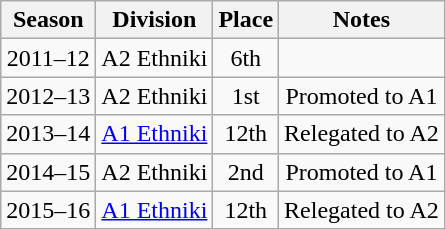<table class="wikitable" style="text-align:center">
<tr>
<th>Season</th>
<th>Division</th>
<th>Place</th>
<th>Notes</th>
</tr>
<tr>
<td>2011–12</td>
<td>A2 Ethniki</td>
<td>6th</td>
<td></td>
</tr>
<tr>
<td>2012–13</td>
<td>A2 Ethniki</td>
<td>1st</td>
<td>Promoted to A1</td>
</tr>
<tr>
<td>2013–14</td>
<td><a href='#'>A1 Ethniki</a></td>
<td>12th</td>
<td>Relegated to A2</td>
</tr>
<tr>
<td>2014–15</td>
<td>A2 Ethniki</td>
<td>2nd</td>
<td>Promoted to A1</td>
</tr>
<tr>
<td>2015–16</td>
<td><a href='#'>A1 Ethniki</a></td>
<td>12th</td>
<td>Relegated to A2</td>
</tr>
</table>
